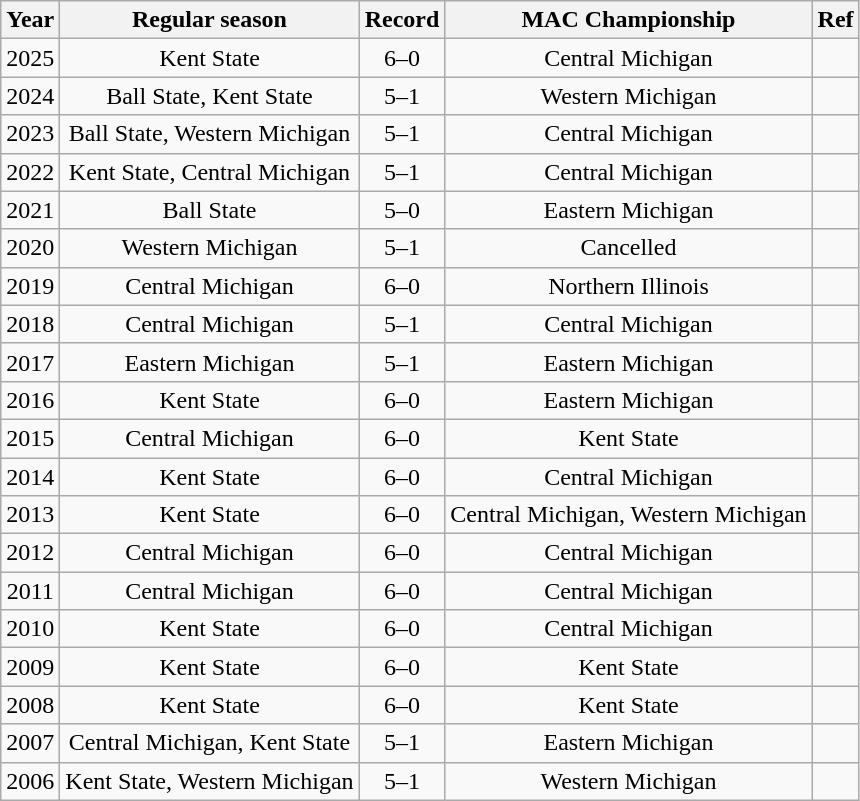<table class="wikitable" style="text-align:center" cellpadding=2 cellspacing=2>
<tr>
<th>Year</th>
<th>Regular season</th>
<th>Record</th>
<th>MAC Championship</th>
<th>Ref</th>
</tr>
<tr>
<td>2025</td>
<td>Kent State</td>
<td>6–0</td>
<td>Central Michigan</td>
<td></td>
</tr>
<tr>
<td>2024</td>
<td>Ball State, Kent State</td>
<td>5–1</td>
<td>Western Michigan</td>
<td></td>
</tr>
<tr>
<td>2023</td>
<td>Ball State, Western Michigan</td>
<td>5–1</td>
<td>Central Michigan</td>
<td></td>
</tr>
<tr>
<td>2022</td>
<td>Kent State, Central Michigan</td>
<td>5–1</td>
<td>Central Michigan</td>
<td></td>
</tr>
<tr>
<td>2021</td>
<td>Ball State</td>
<td>5–0</td>
<td>Eastern Michigan</td>
<td></td>
</tr>
<tr>
<td>2020</td>
<td>Western Michigan</td>
<td>5–1</td>
<td>Cancelled</td>
<td></td>
</tr>
<tr>
<td>2019</td>
<td>Central Michigan</td>
<td>6–0</td>
<td>Northern Illinois</td>
<td></td>
</tr>
<tr>
<td>2018</td>
<td>Central Michigan</td>
<td>5–1</td>
<td>Central Michigan</td>
<td></td>
</tr>
<tr>
<td>2017</td>
<td>Eastern Michigan</td>
<td>5–1</td>
<td>Eastern Michigan</td>
<td></td>
</tr>
<tr>
<td>2016</td>
<td>Kent State</td>
<td>6–0</td>
<td>Eastern Michigan</td>
<td></td>
</tr>
<tr>
<td>2015</td>
<td>Central Michigan</td>
<td>6–0</td>
<td>Kent State</td>
<td></td>
</tr>
<tr>
<td>2014</td>
<td>Kent State</td>
<td>6–0</td>
<td>Central Michigan</td>
<td></td>
</tr>
<tr>
<td>2013</td>
<td>Kent State</td>
<td>6–0</td>
<td>Central Michigan, Western Michigan</td>
<td></td>
</tr>
<tr>
<td>2012</td>
<td>Central Michigan</td>
<td>6–0</td>
<td>Central Michigan</td>
<td></td>
</tr>
<tr>
<td>2011</td>
<td>Central Michigan</td>
<td>6–0</td>
<td>Central Michigan</td>
<td></td>
</tr>
<tr>
<td>2010</td>
<td>Kent State</td>
<td>6–0</td>
<td>Central Michigan</td>
<td></td>
</tr>
<tr>
<td>2009</td>
<td>Kent State</td>
<td>6–0</td>
<td>Kent State</td>
<td></td>
</tr>
<tr>
<td>2008</td>
<td>Kent State</td>
<td>6–0</td>
<td>Kent State</td>
<td></td>
</tr>
<tr>
<td>2007</td>
<td>Central Michigan, Kent State</td>
<td>5–1</td>
<td>Eastern Michigan</td>
<td></td>
</tr>
<tr>
<td>2006</td>
<td>Kent State, Western Michigan</td>
<td>5–1</td>
<td>Western Michigan</td>
<td></td>
</tr>
</table>
